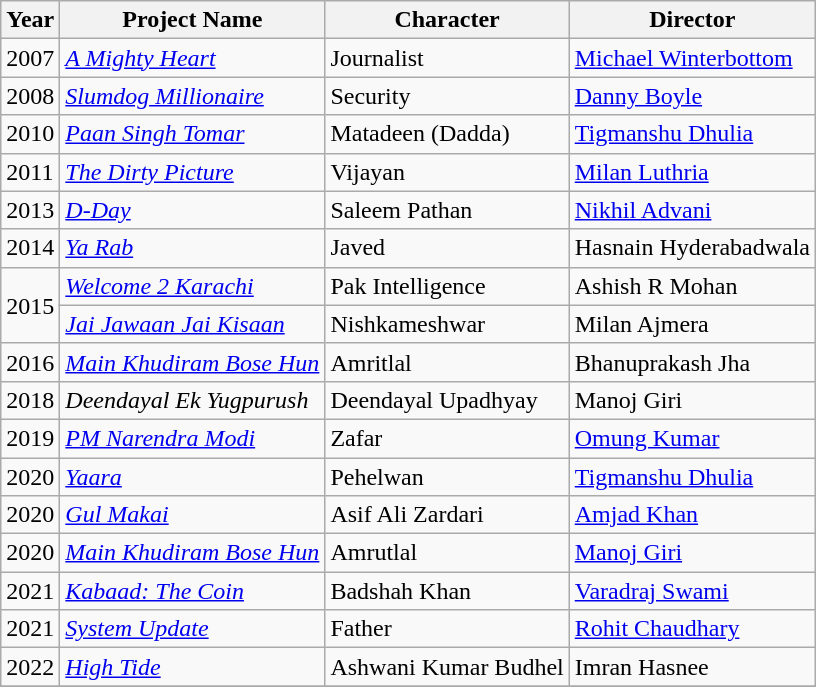<table class="wikitable">
<tr>
<th>Year</th>
<th>Project Name</th>
<th>Character</th>
<th>Director</th>
</tr>
<tr>
<td>2007</td>
<td><em><a href='#'>A Mighty Heart</a></em></td>
<td>Journalist</td>
<td><a href='#'>Michael Winterbottom</a></td>
</tr>
<tr>
<td>2008</td>
<td><em><a href='#'>Slumdog Millionaire</a></em></td>
<td>Security</td>
<td><a href='#'>Danny Boyle</a></td>
</tr>
<tr>
<td>2010</td>
<td><em><a href='#'>Paan Singh Tomar</a></em></td>
<td>Matadeen (Dadda)</td>
<td><a href='#'>Tigmanshu Dhulia</a></td>
</tr>
<tr>
<td>2011</td>
<td><em><a href='#'>The Dirty Picture</a></em></td>
<td>Vijayan</td>
<td><a href='#'>Milan Luthria</a></td>
</tr>
<tr>
<td>2013</td>
<td><em><a href='#'>D-Day</a></em></td>
<td>Saleem Pathan</td>
<td><a href='#'>Nikhil Advani</a></td>
</tr>
<tr>
<td>2014</td>
<td><em><a href='#'>Ya Rab</a></em></td>
<td>Javed</td>
<td>Hasnain Hyderabadwala</td>
</tr>
<tr>
<td rowspan="2">2015</td>
<td><em><a href='#'>Welcome 2 Karachi</a></em></td>
<td>Pak Intelligence</td>
<td>Ashish R Mohan</td>
</tr>
<tr>
<td><em><a href='#'>Jai Jawaan Jai Kisaan</a></em></td>
<td>Nishkameshwar</td>
<td>Milan Ajmera</td>
</tr>
<tr>
<td>2016</td>
<td><em><a href='#'>Main Khudiram Bose Hun</a></em></td>
<td>Amritlal</td>
<td>Bhanuprakash Jha</td>
</tr>
<tr>
<td>2018</td>
<td><em>Deendayal Ek Yugpurush</em></td>
<td>Deendayal Upadhyay</td>
<td>Manoj Giri</td>
</tr>
<tr>
<td>2019</td>
<td><em><a href='#'>PM Narendra Modi</a></em></td>
<td>Zafar</td>
<td><a href='#'>Omung Kumar</a></td>
</tr>
<tr>
<td>2020</td>
<td><em><a href='#'>Yaara</a></em></td>
<td>Pehelwan</td>
<td><a href='#'>Tigmanshu Dhulia</a></td>
</tr>
<tr>
<td>2020</td>
<td><em><a href='#'>Gul Makai</a></em></td>
<td>Asif Ali Zardari</td>
<td><a href='#'>Amjad Khan</a></td>
</tr>
<tr>
<td>2020</td>
<td><em><a href='#'>Main Khudiram Bose Hun</a></em></td>
<td>Amrutlal</td>
<td><a href='#'>Manoj Giri</a></td>
</tr>
<tr>
<td>2021</td>
<td><em><a href='#'>Kabaad: The Coin</a></em></td>
<td>Badshah Khan</td>
<td><a href='#'>Varadraj Swami</a></td>
</tr>
<tr>
<td>2021</td>
<td><em><a href='#'>System Update</a></em></td>
<td>Father</td>
<td><a href='#'>Rohit Chaudhary</a></td>
</tr>
<tr>
<td>2022</td>
<td><em><a href='#'>High Tide</a></em></td>
<td>Ashwani Kumar Budhel</td>
<td>Imran Hasnee</td>
</tr>
<tr>
</tr>
</table>
